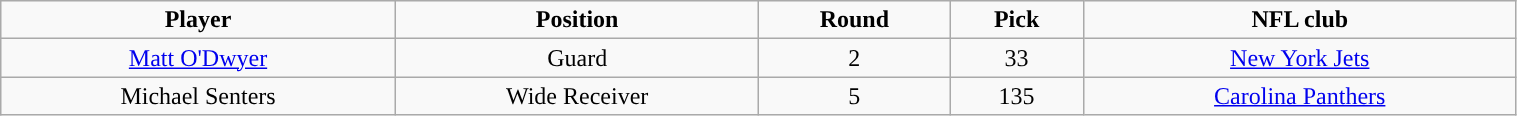<table class="wikitable" width="80%">
<tr align="center">
<td><strong>Player</strong></td>
<td><strong>Position</strong></td>
<td><strong>Round</strong></td>
<td><strong>Pick</strong></td>
<td><strong>NFL club</strong></td>
</tr>
<tr align="center" bgcolor="">
<td><a href='#'>Matt O'Dwyer</a></td>
<td>Guard</td>
<td>2</td>
<td>33</td>
<td><a href='#'>New York Jets</a></td>
</tr>
<tr align="center" bgcolor="">
<td>Michael Senters</td>
<td>Wide Receiver</td>
<td>5</td>
<td>135</td>
<td><a href='#'>Carolina Panthers</a></td>
</tr>
</table>
